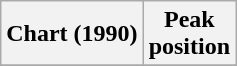<table class="wikitable sortable plainrowheaders" style="text-align:center">
<tr>
<th scope="col">Chart (1990)</th>
<th scope="col">Peak<br>position</th>
</tr>
<tr>
</tr>
</table>
